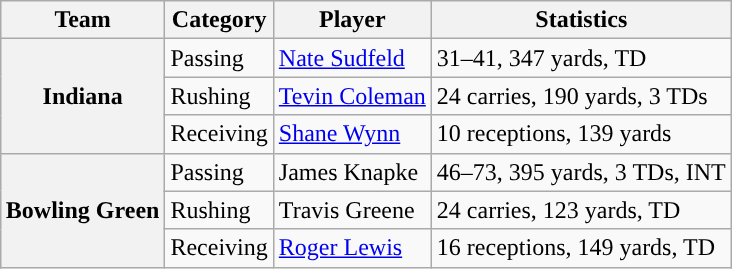<table class="wikitable" style="float:right">
<tr>
<th>Team</th>
<th>Category</th>
<th>Player</th>
<th>Statistics</th>
</tr>
<tr>
<th rowspan=3>Indiana</th>
<td>Passing</td>
<td><a href='#'>Nate Sudfeld</a></td>
<td>31–41, 347 yards, TD</td>
</tr>
<tr>
<td>Rushing</td>
<td><a href='#'>Tevin Coleman</a></td>
<td>24 carries, 190 yards, 3 TDs</td>
</tr>
<tr>
<td>Receiving</td>
<td><a href='#'>Shane Wynn</a></td>
<td>10 receptions, 139 yards</td>
</tr>
<tr>
<th rowspan=3>Bowling Green</th>
<td>Passing</td>
<td>James Knapke</td>
<td>46–73, 395 yards, 3 TDs, INT</td>
</tr>
<tr>
<td>Rushing</td>
<td>Travis Greene</td>
<td>24 carries, 123 yards, TD</td>
</tr>
<tr>
<td>Receiving</td>
<td><a href='#'>Roger Lewis</a></td>
<td>16 receptions, 149 yards, TD</td>
</tr>
</table>
